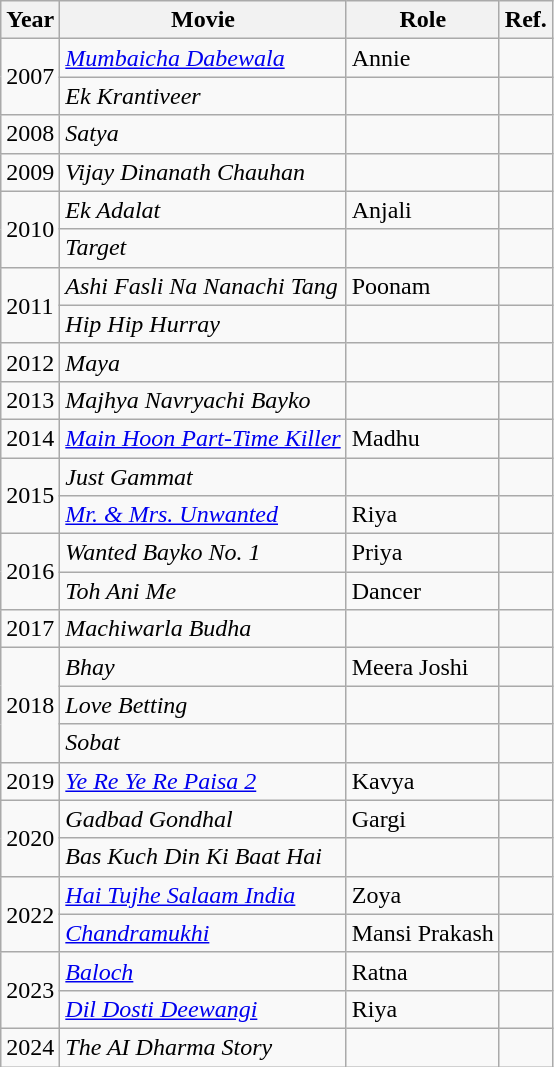<table class="wikitable">
<tr>
<th>Year</th>
<th>Movie</th>
<th>Role</th>
<th>Ref.</th>
</tr>
<tr>
<td rowspan="2">2007</td>
<td><em><a href='#'>Mumbaicha Dabewala</a></em></td>
<td>Annie</td>
<td></td>
</tr>
<tr>
<td><em>Ek Krantiveer</em></td>
<td></td>
<td></td>
</tr>
<tr>
<td>2008</td>
<td><em>Satya</em></td>
<td></td>
<td></td>
</tr>
<tr>
<td>2009</td>
<td><em>Vijay Dinanath Chauhan</em></td>
<td></td>
<td></td>
</tr>
<tr>
<td rowspan="2">2010</td>
<td><em>Ek Adalat</em></td>
<td>Anjali</td>
<td></td>
</tr>
<tr>
<td><em>Target</em></td>
<td></td>
<td></td>
</tr>
<tr>
<td rowspan="2">2011</td>
<td><em>Ashi Fasli Na Nanachi Tang</em></td>
<td>Poonam</td>
<td></td>
</tr>
<tr>
<td><em>Hip Hip Hurray</em></td>
<td></td>
<td></td>
</tr>
<tr>
<td>2012</td>
<td><em>Maya</em></td>
<td></td>
<td></td>
</tr>
<tr>
<td>2013</td>
<td><em>Majhya Navryachi Bayko</em></td>
<td></td>
<td></td>
</tr>
<tr>
<td>2014</td>
<td><em><a href='#'>Main Hoon Part-Time Killer</a></em></td>
<td>Madhu</td>
<td></td>
</tr>
<tr>
<td rowspan="2">2015</td>
<td><em>Just Gammat</em></td>
<td></td>
<td></td>
</tr>
<tr>
<td><em><a href='#'>Mr. & Mrs. Unwanted</a></em></td>
<td>Riya</td>
<td></td>
</tr>
<tr>
<td rowspan="2">2016</td>
<td><em>Wanted Bayko No. 1</em></td>
<td>Priya</td>
<td></td>
</tr>
<tr>
<td><em>Toh Ani Me</em></td>
<td>Dancer</td>
<td></td>
</tr>
<tr>
<td>2017</td>
<td><em>Machiwarla Budha</em></td>
<td></td>
<td></td>
</tr>
<tr>
<td rowspan="3">2018</td>
<td><em>Bhay</em></td>
<td>Meera Joshi</td>
<td></td>
</tr>
<tr>
<td><em>Love Betting</em></td>
<td></td>
<td></td>
</tr>
<tr>
<td><em>Sobat</em></td>
<td></td>
<td></td>
</tr>
<tr>
<td>2019</td>
<td><em><a href='#'>Ye Re Ye Re Paisa 2</a></em></td>
<td>Kavya</td>
<td></td>
</tr>
<tr>
<td rowspan="2">2020</td>
<td><em>Gadbad Gondhal</em></td>
<td>Gargi</td>
<td></td>
</tr>
<tr>
<td><em>Bas Kuch Din Ki Baat Hai</em></td>
<td></td>
<td></td>
</tr>
<tr>
<td rowspan="2">2022</td>
<td><em><a href='#'>Hai Tujhe Salaam India</a></em></td>
<td>Zoya</td>
<td></td>
</tr>
<tr>
<td><em><a href='#'>Chandramukhi</a></em></td>
<td>Mansi Prakash</td>
<td></td>
</tr>
<tr>
<td rowspan="2">2023</td>
<td><em><a href='#'>Baloch</a></em></td>
<td>Ratna</td>
<td></td>
</tr>
<tr>
<td><em><a href='#'>Dil Dosti Deewangi</a></em></td>
<td>Riya</td>
<td></td>
</tr>
<tr>
<td>2024</td>
<td><em>The AI Dharma Story</em></td>
<td></td>
<td></td>
</tr>
</table>
